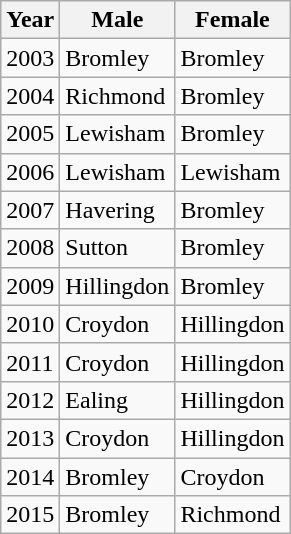<table class="wikitable">
<tr>
<th>Year</th>
<th>Male</th>
<th>Female</th>
</tr>
<tr>
<td>2003</td>
<td>Bromley</td>
<td>Bromley</td>
</tr>
<tr>
<td>2004</td>
<td>Richmond</td>
<td>Bromley</td>
</tr>
<tr>
<td>2005</td>
<td>Lewisham</td>
<td>Bromley</td>
</tr>
<tr>
<td>2006</td>
<td>Lewisham</td>
<td>Lewisham</td>
</tr>
<tr>
<td>2007</td>
<td>Havering</td>
<td>Bromley</td>
</tr>
<tr>
<td>2008</td>
<td>Sutton</td>
<td>Bromley</td>
</tr>
<tr>
<td>2009</td>
<td>Hillingdon</td>
<td>Bromley</td>
</tr>
<tr>
<td>2010</td>
<td>Croydon</td>
<td>Hillingdon</td>
</tr>
<tr>
<td>2011</td>
<td>Croydon</td>
<td>Hillingdon</td>
</tr>
<tr>
<td>2012</td>
<td>Ealing</td>
<td>Hillingdon</td>
</tr>
<tr>
<td>2013</td>
<td>Croydon</td>
<td>Hillingdon</td>
</tr>
<tr>
<td>2014</td>
<td>Bromley</td>
<td>Croydon</td>
</tr>
<tr>
<td>2015</td>
<td>Bromley</td>
<td>Richmond</td>
</tr>
</table>
